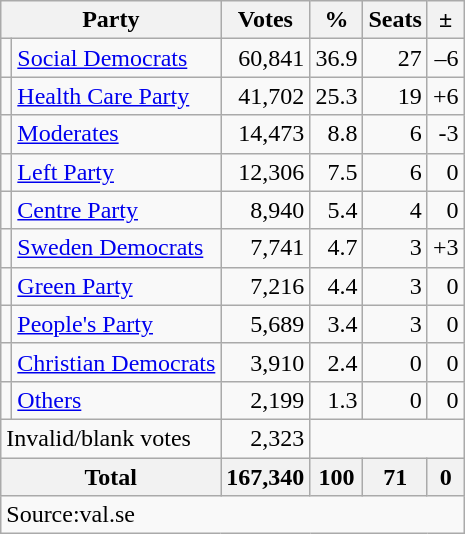<table class=wikitable style=text-align:right>
<tr>
<th colspan=2>Party</th>
<th>Votes</th>
<th>%</th>
<th>Seats</th>
<th>±</th>
</tr>
<tr>
<td bgcolor=></td>
<td align=left><a href='#'>Social Democrats</a></td>
<td>60,841</td>
<td>36.9</td>
<td>27</td>
<td>–6</td>
</tr>
<tr>
<td></td>
<td align=left><a href='#'>Health Care Party</a></td>
<td>41,702</td>
<td>25.3</td>
<td>19</td>
<td>+6</td>
</tr>
<tr>
<td bgcolor=></td>
<td align=left><a href='#'>Moderates</a></td>
<td>14,473</td>
<td>8.8</td>
<td>6</td>
<td>-3</td>
</tr>
<tr>
<td bgcolor=></td>
<td align=left><a href='#'>Left Party</a></td>
<td>12,306</td>
<td>7.5</td>
<td>6</td>
<td>0</td>
</tr>
<tr>
<td bgcolor=></td>
<td align=left><a href='#'>Centre Party</a></td>
<td>8,940</td>
<td>5.4</td>
<td>4</td>
<td>0</td>
</tr>
<tr>
<td bgcolor=></td>
<td align=left><a href='#'>Sweden Democrats</a></td>
<td>7,741</td>
<td>4.7</td>
<td>3</td>
<td>+3</td>
</tr>
<tr>
<td bgcolor=></td>
<td align=left><a href='#'>Green Party</a></td>
<td>7,216</td>
<td>4.4</td>
<td>3</td>
<td>0</td>
</tr>
<tr>
<td bgcolor=></td>
<td align=left><a href='#'>People's Party</a></td>
<td>5,689</td>
<td>3.4</td>
<td>3</td>
<td>0</td>
</tr>
<tr>
<td bgcolor=></td>
<td align=left><a href='#'>Christian Democrats</a></td>
<td>3,910</td>
<td>2.4</td>
<td>0</td>
<td>0</td>
</tr>
<tr>
<td></td>
<td align=left><a href='#'>Others</a></td>
<td>2,199</td>
<td>1.3</td>
<td>0</td>
<td>0</td>
</tr>
<tr>
<td align=left colspan=2>Invalid/blank votes</td>
<td>2,323</td>
<td colspan=3></td>
</tr>
<tr>
<th align=left colspan=2>Total</th>
<th>167,340</th>
<th>100</th>
<th>71</th>
<th>0</th>
</tr>
<tr>
<td align=left colspan=6>Source:val.se </td>
</tr>
</table>
